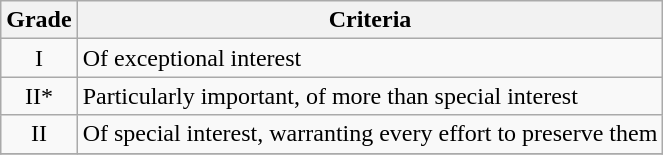<table class="wikitable" border="1">
<tr>
<th>Grade</th>
<th>Criteria</th>
</tr>
<tr>
<td align="center" >I</td>
<td>Of exceptional interest</td>
</tr>
<tr>
<td align="center" >II*</td>
<td>Particularly important, of more than special interest</td>
</tr>
<tr>
<td align="center" >II</td>
<td>Of special interest, warranting every effort to preserve them</td>
</tr>
<tr>
</tr>
</table>
